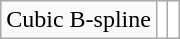<table class="wikitable">
<tr>
<td style="text-align: center;">Cubic B-spline<br></td>
<td valign="top" style="background: #ffffff;"></td>
<td valign="top" style="background: #ffffff;"></td>
</tr>
</table>
